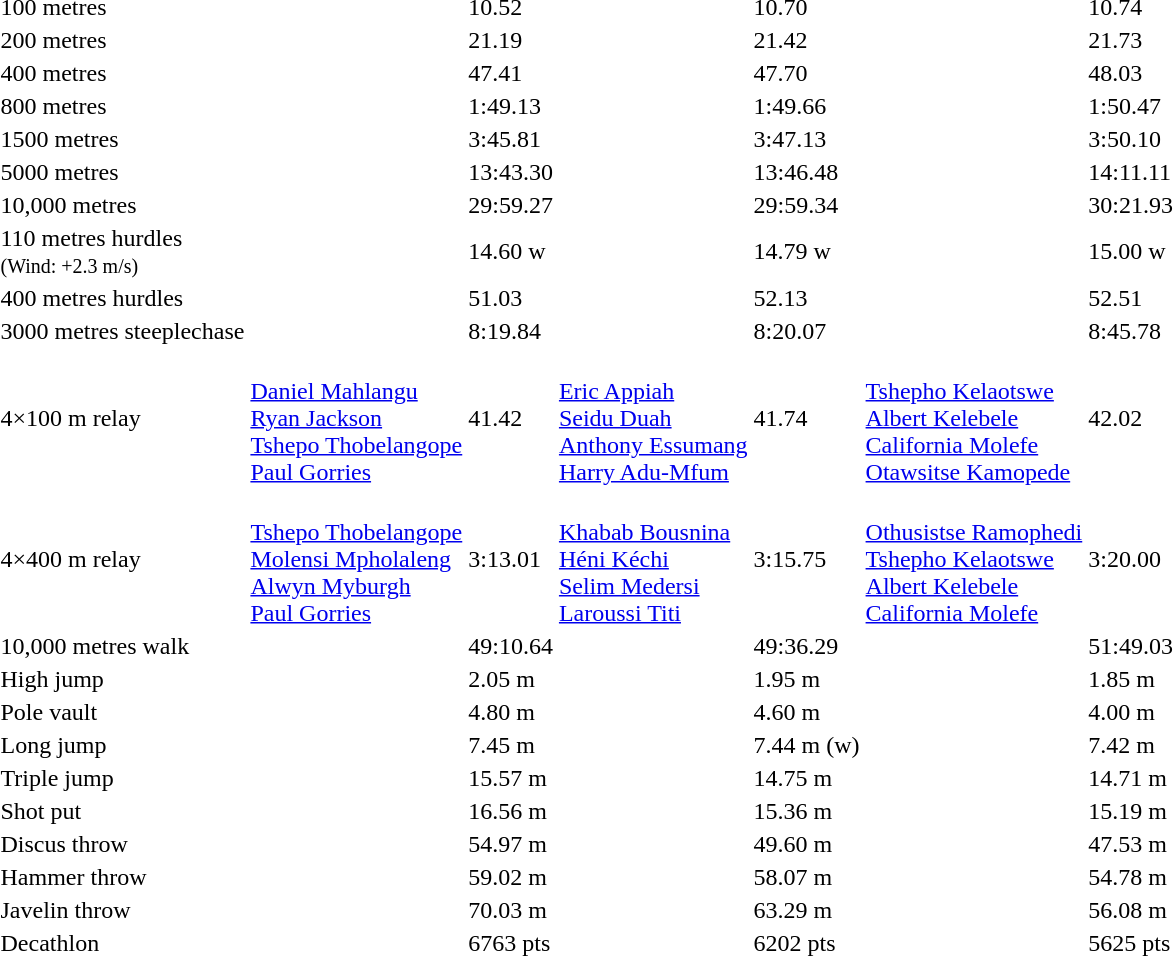<table>
<tr>
<td>100 metres</td>
<td></td>
<td>10.52</td>
<td></td>
<td>10.70</td>
<td></td>
<td>10.74</td>
</tr>
<tr>
<td>200 metres</td>
<td></td>
<td>21.19</td>
<td></td>
<td>21.42</td>
<td></td>
<td>21.73</td>
</tr>
<tr>
<td>400 metres</td>
<td></td>
<td>47.41</td>
<td></td>
<td>47.70</td>
<td></td>
<td>48.03</td>
</tr>
<tr>
<td>800 metres</td>
<td></td>
<td>1:49.13</td>
<td></td>
<td>1:49.66</td>
<td></td>
<td>1:50.47</td>
</tr>
<tr>
<td>1500 metres</td>
<td></td>
<td>3:45.81</td>
<td></td>
<td>3:47.13</td>
<td></td>
<td>3:50.10</td>
</tr>
<tr>
<td>5000 metres</td>
<td></td>
<td>13:43.30</td>
<td></td>
<td>13:46.48</td>
<td></td>
<td>14:11.11</td>
</tr>
<tr>
<td>10,000 metres</td>
<td></td>
<td>29:59.27</td>
<td></td>
<td>29:59.34</td>
<td></td>
<td>30:21.93</td>
</tr>
<tr>
<td>110 metres hurdles<br><small>(Wind: +2.3 m/s)</small></td>
<td></td>
<td>14.60 w</td>
<td></td>
<td>14.79 w</td>
<td></td>
<td>15.00 w</td>
</tr>
<tr>
<td>400 metres hurdles</td>
<td></td>
<td>51.03</td>
<td></td>
<td>52.13</td>
<td></td>
<td>52.51</td>
</tr>
<tr>
<td>3000 metres steeplechase</td>
<td></td>
<td>8:19.84</td>
<td></td>
<td>8:20.07</td>
<td></td>
<td>8:45.78</td>
</tr>
<tr>
<td>4×100 m relay</td>
<td><br><a href='#'>Daniel Mahlangu</a><br><a href='#'>Ryan Jackson</a><br><a href='#'>Tshepo Thobelangope</a><br><a href='#'>Paul Gorries</a></td>
<td>41.42</td>
<td><br><a href='#'>Eric Appiah</a><br><a href='#'>Seidu Duah</a><br><a href='#'>Anthony Essumang</a><br><a href='#'>Harry Adu-Mfum</a></td>
<td>41.74</td>
<td><br><a href='#'>Tshepho Kelaotswe</a><br><a href='#'>Albert Kelebele</a><br><a href='#'>California Molefe</a><br><a href='#'>Otawsitse Kamopede</a></td>
<td>42.02</td>
</tr>
<tr>
<td>4×400 m relay</td>
<td><br><a href='#'>Tshepo Thobelangope</a><br><a href='#'>Molensi Mpholaleng</a><br><a href='#'>Alwyn Myburgh</a><br><a href='#'>Paul Gorries</a></td>
<td>3:13.01</td>
<td><br><a href='#'>Khabab Bousnina</a><br><a href='#'>Héni Kéchi</a><br><a href='#'>Selim Medersi</a><br><a href='#'>Laroussi Titi</a></td>
<td>3:15.75</td>
<td><br><a href='#'>Othusistse Ramophedi</a><br><a href='#'>Tshepho Kelaotswe</a><br><a href='#'>Albert Kelebele</a><br><a href='#'>California Molefe</a></td>
<td>3:20.00</td>
</tr>
<tr>
<td>10,000 metres walk</td>
<td></td>
<td>49:10.64</td>
<td></td>
<td>49:36.29</td>
<td></td>
<td>51:49.03</td>
</tr>
<tr>
<td>High jump</td>
<td></td>
<td>2.05 m</td>
<td></td>
<td>1.95 m</td>
<td></td>
<td>1.85 m</td>
</tr>
<tr>
<td>Pole vault</td>
<td></td>
<td>4.80 m</td>
<td></td>
<td>4.60 m</td>
<td></td>
<td>4.00 m</td>
</tr>
<tr>
<td>Long jump</td>
<td></td>
<td>7.45 m</td>
<td></td>
<td>7.44  m (w)</td>
<td></td>
<td>7.42 m</td>
</tr>
<tr>
<td>Triple jump</td>
<td></td>
<td>15.57 m</td>
<td></td>
<td>14.75 m</td>
<td></td>
<td>14.71 m</td>
</tr>
<tr>
<td>Shot put</td>
<td></td>
<td>16.56 m</td>
<td></td>
<td>15.36 m</td>
<td></td>
<td>15.19 m</td>
</tr>
<tr>
<td>Discus throw</td>
<td></td>
<td>54.97 m</td>
<td></td>
<td>49.60 m</td>
<td></td>
<td>47.53 m</td>
</tr>
<tr>
<td>Hammer throw</td>
<td></td>
<td>59.02 m</td>
<td></td>
<td>58.07 m</td>
<td></td>
<td>54.78 m</td>
</tr>
<tr>
<td>Javelin throw</td>
<td></td>
<td>70.03 m</td>
<td></td>
<td>63.29 m</td>
<td></td>
<td>56.08 m</td>
</tr>
<tr>
<td>Decathlon</td>
<td></td>
<td>6763 pts</td>
<td></td>
<td>6202 pts</td>
<td></td>
<td>5625 pts</td>
</tr>
</table>
